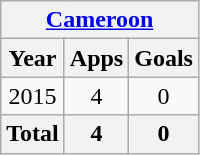<table class="wikitable" style="text-align:center">
<tr>
<th colspan=3><a href='#'>Cameroon</a></th>
</tr>
<tr>
<th>Year</th>
<th>Apps</th>
<th>Goals</th>
</tr>
<tr>
<td>2015</td>
<td>4</td>
<td>0</td>
</tr>
<tr>
<th>Total</th>
<th>4</th>
<th>0</th>
</tr>
</table>
